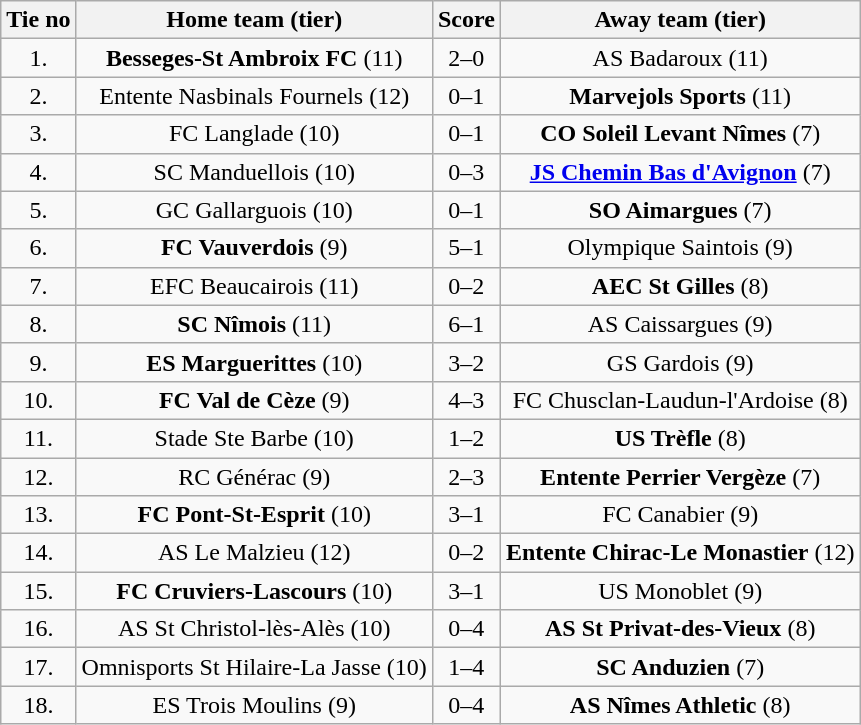<table class="wikitable" style="text-align: center">
<tr>
<th>Tie no</th>
<th>Home team (tier)</th>
<th>Score</th>
<th>Away team (tier)</th>
</tr>
<tr>
<td>1.</td>
<td><strong>Besseges-St Ambroix FC</strong> (11)</td>
<td>2–0</td>
<td>AS Badaroux (11)</td>
</tr>
<tr>
<td>2.</td>
<td>Entente Nasbinals Fournels (12)</td>
<td>0–1</td>
<td><strong>Marvejols Sports</strong> (11)</td>
</tr>
<tr>
<td>3.</td>
<td>FC Langlade (10)</td>
<td>0–1 </td>
<td><strong>CO Soleil Levant Nîmes</strong> (7)</td>
</tr>
<tr>
<td>4.</td>
<td>SC Manduellois (10)</td>
<td>0–3</td>
<td><strong><a href='#'>JS Chemin Bas d'Avignon</a></strong> (7)</td>
</tr>
<tr>
<td>5.</td>
<td>GC Gallarguois (10)</td>
<td>0–1</td>
<td><strong>SO Aimargues</strong> (7)</td>
</tr>
<tr>
<td>6.</td>
<td><strong>FC Vauverdois</strong> (9)</td>
<td>5–1</td>
<td>Olympique Saintois (9)</td>
</tr>
<tr>
<td>7.</td>
<td>EFC Beaucairois (11)</td>
<td>0–2</td>
<td><strong>AEC St Gilles</strong> (8)</td>
</tr>
<tr>
<td>8.</td>
<td><strong>SC Nîmois</strong> (11)</td>
<td>6–1</td>
<td>AS Caissargues (9)</td>
</tr>
<tr>
<td>9.</td>
<td><strong>ES Marguerittes</strong> (10)</td>
<td>3–2</td>
<td>GS Gardois (9)</td>
</tr>
<tr>
<td>10.</td>
<td><strong>FC Val de Cèze</strong> (9)</td>
<td>4–3</td>
<td>FC Chusclan-Laudun-l'Ardoise (8)</td>
</tr>
<tr>
<td>11.</td>
<td>Stade Ste Barbe (10)</td>
<td>1–2</td>
<td><strong>US Trèfle</strong> (8)</td>
</tr>
<tr>
<td>12.</td>
<td>RC Générac (9)</td>
<td>2–3 </td>
<td><strong>Entente Perrier Vergèze</strong> (7)</td>
</tr>
<tr>
<td>13.</td>
<td><strong>FC Pont-St-Esprit</strong> (10)</td>
<td>3–1</td>
<td>FC Canabier (9)</td>
</tr>
<tr>
<td>14.</td>
<td>AS Le Malzieu (12)</td>
<td>0–2</td>
<td><strong>Entente Chirac-Le Monastier</strong> (12)</td>
</tr>
<tr>
<td>15.</td>
<td><strong>FC Cruviers-Lascours</strong> (10)</td>
<td>3–1</td>
<td>US Monoblet (9)</td>
</tr>
<tr>
<td>16.</td>
<td>AS St Christol-lès-Alès (10)</td>
<td>0–4</td>
<td><strong>AS St Privat-des-Vieux</strong> (8)</td>
</tr>
<tr>
<td>17.</td>
<td>Omnisports St Hilaire-La Jasse (10)</td>
<td>1–4 </td>
<td><strong>SC Anduzien</strong> (7)</td>
</tr>
<tr>
<td>18.</td>
<td>ES Trois Moulins (9)</td>
<td>0–4</td>
<td><strong>AS Nîmes Athletic</strong> (8)</td>
</tr>
</table>
